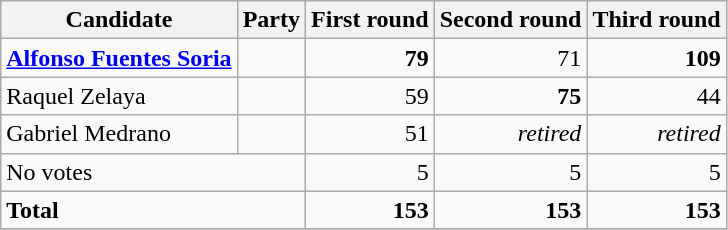<table class="wikitable">
<tr>
<th>Candidate</th>
<th>Party</th>
<th>First round</th>
<th>Second round</th>
<th>Third round</th>
</tr>
<tr>
<td><strong><a href='#'>Alfonso Fuentes Soria</a></strong></td>
<td></td>
<td align=right><strong>79</strong></td>
<td align=right>71</td>
<td align=right><strong>109</strong></td>
</tr>
<tr>
<td>Raquel Zelaya</td>
<td></td>
<td align=right>59</td>
<td align=right><strong>75</strong></td>
<td align=right>44</td>
</tr>
<tr>
<td>Gabriel Medrano</td>
<td></td>
<td align=right>51</td>
<td align=right><em>retired</em></td>
<td align=right><em>retired</em></td>
</tr>
<tr>
<td colspan=2>No votes</td>
<td align=right>5</td>
<td align=right>5</td>
<td align=right>5</td>
</tr>
<tr>
<td colspan=2><strong>Total</strong></td>
<td align=right><strong>153</strong></td>
<td align=right><strong>153</strong></td>
<td align=right><strong>153</strong></td>
</tr>
<tr>
</tr>
</table>
